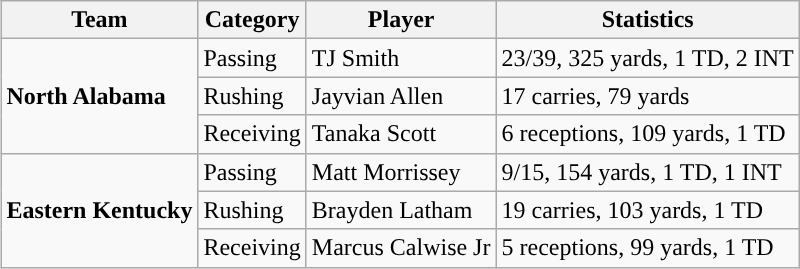<table class="wikitable" style="float: right;">
<tr>
<th>Team</th>
<th>Category</th>
<th>Player</th>
<th>Statistics</th>
</tr>
<tr>
<td rowspan=3><strong>North Alabama</strong></td>
<td>Passing</td>
<td>TJ Smith</td>
<td>23/39, 325 yards, 1 TD, 2 INT</td>
</tr>
<tr>
<td>Rushing</td>
<td>Jayvian Allen</td>
<td>17 carries, 79 yards</td>
</tr>
<tr>
<td>Receiving</td>
<td>Tanaka Scott</td>
<td>6 receptions, 109 yards, 1 TD</td>
</tr>
<tr>
<td rowspan=3><strong>Eastern Kentucky</strong></td>
<td>Passing</td>
<td>Matt Morrissey</td>
<td>9/15, 154 yards, 1 TD, 1 INT</td>
</tr>
<tr>
<td>Rushing</td>
<td>Brayden Latham</td>
<td>19 carries, 103 yards, 1 TD</td>
</tr>
<tr>
<td>Receiving</td>
<td>Marcus Calwise Jr</td>
<td>5 receptions, 99 yards, 1 TD</td>
</tr>
</table>
